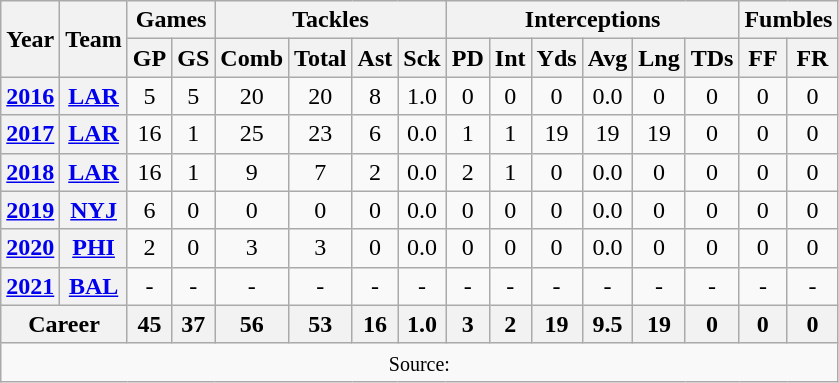<table class="wikitable" style="text-align: center;">
<tr>
<th rowspan="2">Year</th>
<th rowspan="2">Team</th>
<th colspan="2">Games</th>
<th colspan="4">Tackles</th>
<th colspan="6">Interceptions</th>
<th colspan="2">Fumbles</th>
</tr>
<tr>
<th>GP</th>
<th>GS</th>
<th>Comb</th>
<th>Total</th>
<th>Ast</th>
<th>Sck</th>
<th>PD</th>
<th>Int</th>
<th>Yds</th>
<th>Avg</th>
<th>Lng</th>
<th>TDs</th>
<th>FF</th>
<th>FR</th>
</tr>
<tr>
<th><a href='#'>2016</a></th>
<th><a href='#'>LAR</a></th>
<td>5</td>
<td>5</td>
<td>20</td>
<td>20</td>
<td>8</td>
<td>1.0</td>
<td>0</td>
<td>0</td>
<td>0</td>
<td>0.0</td>
<td>0</td>
<td>0</td>
<td>0</td>
<td>0</td>
</tr>
<tr>
<th><a href='#'>2017</a></th>
<th><a href='#'>LAR</a></th>
<td>16</td>
<td>1</td>
<td>25</td>
<td>23</td>
<td>6</td>
<td>0.0</td>
<td>1</td>
<td>1</td>
<td>19</td>
<td>19</td>
<td>19</td>
<td>0</td>
<td>0</td>
<td>0</td>
</tr>
<tr>
<th><a href='#'>2018</a></th>
<th><a href='#'>LAR</a></th>
<td>16</td>
<td>1</td>
<td>9</td>
<td>7</td>
<td>2</td>
<td>0.0</td>
<td>2</td>
<td>1</td>
<td>0</td>
<td>0.0</td>
<td>0</td>
<td>0</td>
<td>0</td>
<td>0</td>
</tr>
<tr>
<th><a href='#'>2019</a></th>
<th><a href='#'>NYJ</a></th>
<td>6</td>
<td>0</td>
<td>0</td>
<td>0</td>
<td>0</td>
<td>0.0</td>
<td>0</td>
<td>0</td>
<td>0</td>
<td>0.0</td>
<td>0</td>
<td>0</td>
<td>0</td>
<td>0</td>
</tr>
<tr>
<th><a href='#'>2020</a></th>
<th><a href='#'>PHI</a></th>
<td>2</td>
<td>0</td>
<td>3</td>
<td>3</td>
<td>0</td>
<td>0.0</td>
<td>0</td>
<td>0</td>
<td>0</td>
<td>0.0</td>
<td>0</td>
<td>0</td>
<td>0</td>
<td>0</td>
</tr>
<tr>
<th><a href='#'>2021</a></th>
<th><a href='#'>BAL</a></th>
<td>-</td>
<td>-</td>
<td>-</td>
<td>-</td>
<td>-</td>
<td>-</td>
<td>-</td>
<td>-</td>
<td>-</td>
<td>-</td>
<td>-</td>
<td>-</td>
<td>-</td>
<td>-</td>
</tr>
<tr>
<th colspan="2">Career</th>
<th>45</th>
<th>37</th>
<th>56</th>
<th>53</th>
<th>16</th>
<th>1.0</th>
<th>3</th>
<th>2</th>
<th>19</th>
<th>9.5</th>
<th>19</th>
<th>0</th>
<th>0</th>
<th>0</th>
</tr>
<tr>
<td colspan="18"><small>Source: </small></td>
</tr>
</table>
